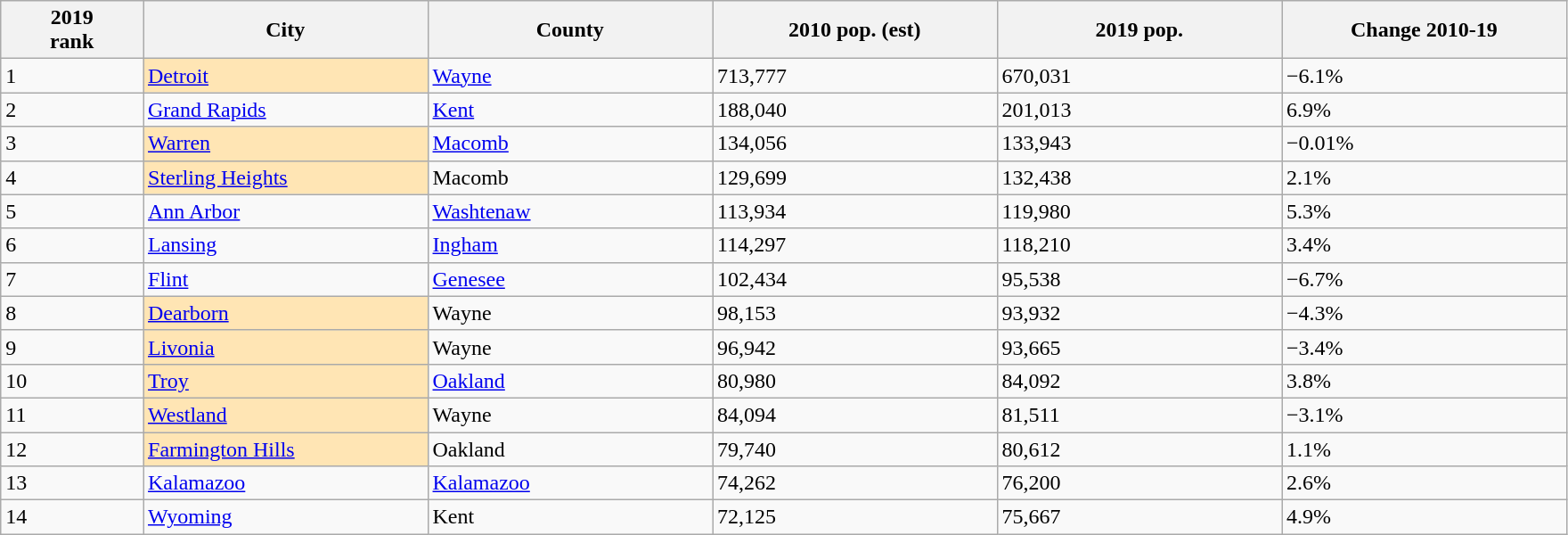<table class="wikitable sortable">
<tr>
<th bgcolor="#DDDDFF" width="5%">2019<br>rank</th>
<th bgcolor="#DDDDFF" width="10%">City</th>
<th bgcolor="#DDDDFF" width="10%">County</th>
<th bgcolor="#DDDDFF" width="10%">2010 pop. (est)</th>
<th bgcolor="#DDDDFF" width="10%">2019 pop.</th>
<th bgcolor="#DDDDFF" width="10%">Change 2010-19</th>
</tr>
<tr align="left">
<td>1</td>
<td bgcolor=#FFE5B4><a href='#'>Detroit</a></td>
<td><a href='#'>Wayne</a></td>
<td>713,777</td>
<td>670,031</td>
<td>−6.1% </td>
</tr>
<tr align="left">
<td>2</td>
<td><a href='#'>Grand Rapids</a></td>
<td><a href='#'>Kent</a></td>
<td>188,040</td>
<td>201,013</td>
<td>6.9% </td>
</tr>
<tr align="left">
<td>3</td>
<td bgcolor=#FFE5B4><a href='#'>Warren</a></td>
<td><a href='#'>Macomb</a></td>
<td>134,056</td>
<td>133,943</td>
<td>−0.01% </td>
</tr>
<tr align="left">
<td>4</td>
<td bgcolor=#FFE5B4><a href='#'>Sterling Heights</a></td>
<td>Macomb</td>
<td>129,699</td>
<td>132,438</td>
<td>2.1% </td>
</tr>
<tr align="left">
<td>5</td>
<td><a href='#'>Ann Arbor</a></td>
<td><a href='#'>Washtenaw</a></td>
<td>113,934</td>
<td>119,980</td>
<td>5.3% </td>
</tr>
<tr align="left">
<td>6</td>
<td><a href='#'>Lansing</a></td>
<td><a href='#'>Ingham</a></td>
<td>114,297</td>
<td>118,210</td>
<td>3.4% </td>
</tr>
<tr align="left">
<td>7</td>
<td><a href='#'>Flint</a></td>
<td><a href='#'>Genesee</a></td>
<td>102,434</td>
<td>95,538</td>
<td>−6.7% </td>
</tr>
<tr align="left">
<td>8</td>
<td bgcolor=#FFE5B4><a href='#'>Dearborn</a></td>
<td>Wayne</td>
<td>98,153</td>
<td>93,932</td>
<td>−4.3% </td>
</tr>
<tr align="left">
<td>9</td>
<td bgcolor=#FFE5B4><a href='#'>Livonia</a></td>
<td>Wayne</td>
<td>96,942</td>
<td>93,665</td>
<td>−3.4% </td>
</tr>
<tr align="left">
<td>10</td>
<td bgcolor=#FFE5B4><a href='#'>Troy</a></td>
<td><a href='#'>Oakland</a></td>
<td>80,980</td>
<td>84,092</td>
<td>3.8% </td>
</tr>
<tr align="left">
<td>11</td>
<td bgcolor=#FFE5B4><a href='#'>Westland</a></td>
<td>Wayne</td>
<td>84,094</td>
<td>81,511</td>
<td>−3.1% </td>
</tr>
<tr align="left">
<td>12</td>
<td bgcolor=#FFE5B4><a href='#'>Farmington Hills</a></td>
<td>Oakland</td>
<td>79,740</td>
<td>80,612</td>
<td>1.1% </td>
</tr>
<tr align="left">
<td>13</td>
<td><a href='#'>Kalamazoo</a></td>
<td><a href='#'>Kalamazoo</a></td>
<td>74,262</td>
<td>76,200</td>
<td>2.6% </td>
</tr>
<tr align="left">
<td>14</td>
<td><a href='#'>Wyoming</a></td>
<td>Kent</td>
<td>72,125</td>
<td>75,667</td>
<td>4.9% </td>
</tr>
</table>
